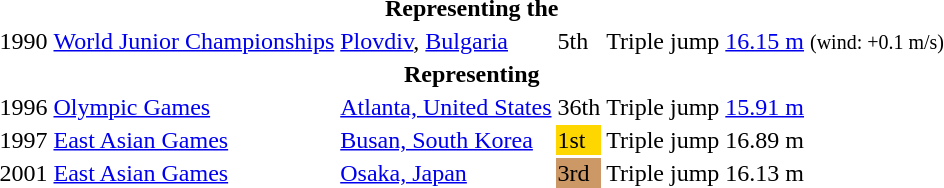<table>
<tr>
<th colspan="6">Representing the </th>
</tr>
<tr>
<td>1990</td>
<td><a href='#'>World Junior Championships</a></td>
<td><a href='#'>Plovdiv</a>, <a href='#'>Bulgaria</a></td>
<td>5th</td>
<td>Triple jump</td>
<td><a href='#'>16.15 m</a>  <small>(wind: +0.1 m/s)</small></td>
</tr>
<tr>
<th colspan="6">Representing </th>
</tr>
<tr>
<td>1996</td>
<td><a href='#'>Olympic Games</a></td>
<td><a href='#'>Atlanta, United States</a></td>
<td>36th</td>
<td>Triple jump</td>
<td><a href='#'>15.91 m</a></td>
</tr>
<tr>
<td>1997</td>
<td><a href='#'>East Asian Games</a></td>
<td><a href='#'>Busan, South Korea</a></td>
<td bgcolor="gold">1st</td>
<td>Triple jump</td>
<td>16.89 m</td>
</tr>
<tr>
<td>2001</td>
<td><a href='#'>East Asian Games</a></td>
<td><a href='#'>Osaka, Japan</a></td>
<td bgcolor="cc9966">3rd</td>
<td>Triple jump</td>
<td>16.13 m</td>
</tr>
</table>
